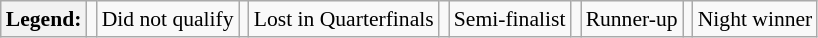<table class="wikitable" style="font-size:90%;">
<tr>
<th>Legend:</th>
<td></td>
<td>Did not qualify</td>
<td></td>
<td>Lost in Quarterfinals</td>
<td></td>
<td>Semi-finalist</td>
<td></td>
<td>Runner-up</td>
<td></td>
<td>Night winner</td>
</tr>
</table>
